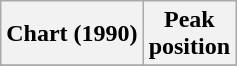<table class="wikitable">
<tr>
<th>Chart (1990)</th>
<th>Peak<br>position</th>
</tr>
<tr>
</tr>
</table>
